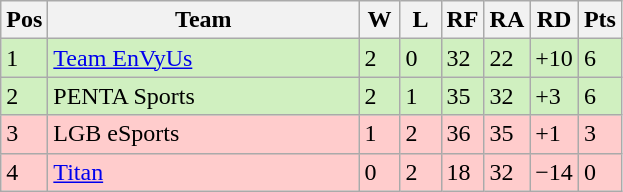<table class="wikitable">
<tr>
<th width="20px">Pos</th>
<th width="200px">Team</th>
<th width="20px">W</th>
<th width="20px">L</th>
<th width="20px">RF</th>
<th width="20px">RA</th>
<th width="20px">RD</th>
<th width="20px">Pts</th>
</tr>
<tr style="background: #D0F0C0;">
<td>1</td>
<td><a href='#'>Team EnVyUs</a></td>
<td>2</td>
<td>0</td>
<td>32</td>
<td>22</td>
<td>+10</td>
<td>6</td>
</tr>
<tr style="background: #D0F0C0;">
<td>2</td>
<td>PENTA Sports</td>
<td>2</td>
<td>1</td>
<td>35</td>
<td>32</td>
<td>+3</td>
<td>6</td>
</tr>
<tr style="background: #FFCCCC;">
<td>3</td>
<td>LGB eSports</td>
<td>1</td>
<td>2</td>
<td>36</td>
<td>35</td>
<td>+1</td>
<td>3</td>
</tr>
<tr style="background: #FFCCCC;">
<td>4</td>
<td><a href='#'>Titan</a></td>
<td>0</td>
<td>2</td>
<td>18</td>
<td>32</td>
<td>−14</td>
<td>0</td>
</tr>
</table>
